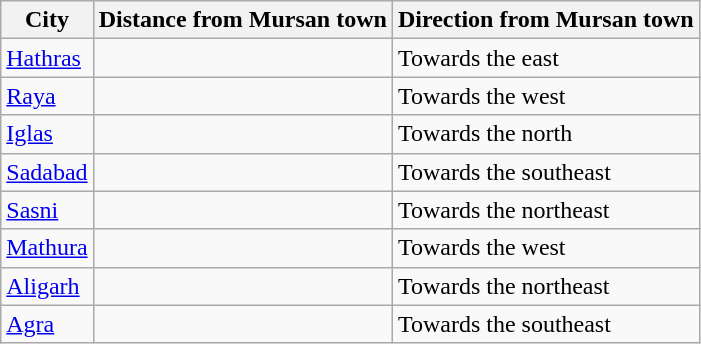<table class="wikitable">
<tr>
<th>City</th>
<th>Distance from Mursan town</th>
<th>Direction from Mursan town</th>
</tr>
<tr>
<td><a href='#'>Hathras</a></td>
<td></td>
<td>Towards the east</td>
</tr>
<tr>
<td><a href='#'>Raya</a></td>
<td></td>
<td>Towards the west</td>
</tr>
<tr>
<td><a href='#'>Iglas</a></td>
<td></td>
<td>Towards the north</td>
</tr>
<tr>
<td><a href='#'>Sadabad</a></td>
<td></td>
<td>Towards the southeast</td>
</tr>
<tr>
<td><a href='#'>Sasni</a></td>
<td></td>
<td>Towards the northeast</td>
</tr>
<tr>
<td><a href='#'>Mathura</a></td>
<td></td>
<td>Towards the west</td>
</tr>
<tr>
<td><a href='#'>Aligarh</a></td>
<td></td>
<td>Towards the northeast</td>
</tr>
<tr>
<td><a href='#'>Agra</a></td>
<td></td>
<td>Towards the southeast</td>
</tr>
</table>
